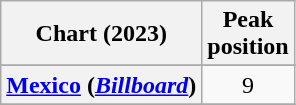<table class="wikitable sortable plainrowheaders" style="text-align:center">
<tr>
<th scope="col">Chart (2023)</th>
<th scope="col">Peak<br>position</th>
</tr>
<tr>
</tr>
<tr>
<th scope="row"><a href='#'>Mexico</a> (<em><a href='#'>Billboard</a></em>)</th>
<td>9</td>
</tr>
<tr>
</tr>
<tr>
</tr>
</table>
